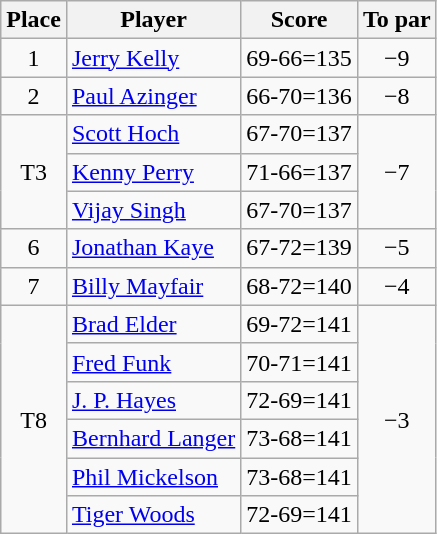<table class="wikitable">
<tr>
<th>Place</th>
<th>Player</th>
<th>Score</th>
<th>To par</th>
</tr>
<tr>
<td align=center>1</td>
<td> <a href='#'>Jerry Kelly</a></td>
<td align=center>69-66=135</td>
<td align=center>−9</td>
</tr>
<tr>
<td align=center>2</td>
<td> <a href='#'>Paul Azinger</a></td>
<td align=center>66-70=136</td>
<td align=center>−8</td>
</tr>
<tr>
<td rowspan=3 align=center>T3</td>
<td> <a href='#'>Scott Hoch</a></td>
<td align=center>67-70=137</td>
<td rowspan=3 align=center>−7</td>
</tr>
<tr>
<td> <a href='#'>Kenny Perry</a></td>
<td align=center>71-66=137</td>
</tr>
<tr>
<td> <a href='#'>Vijay Singh</a></td>
<td align=center>67-70=137</td>
</tr>
<tr>
<td align=center>6</td>
<td> <a href='#'>Jonathan Kaye</a></td>
<td align=center>67-72=139</td>
<td align=center>−5</td>
</tr>
<tr>
<td align=center>7</td>
<td> <a href='#'>Billy Mayfair</a></td>
<td align=center>68-72=140</td>
<td align=center>−4</td>
</tr>
<tr>
<td rowspan=6 align=center>T8</td>
<td> <a href='#'>Brad Elder</a></td>
<td align=center>69-72=141</td>
<td rowspan=6 align=center>−3</td>
</tr>
<tr>
<td> <a href='#'>Fred Funk</a></td>
<td align=center>70-71=141</td>
</tr>
<tr>
<td> <a href='#'>J. P. Hayes</a></td>
<td align=center>72-69=141</td>
</tr>
<tr>
<td> <a href='#'>Bernhard Langer</a></td>
<td align=center>73-68=141</td>
</tr>
<tr>
<td> <a href='#'>Phil Mickelson</a></td>
<td align=center>73-68=141</td>
</tr>
<tr>
<td> <a href='#'>Tiger Woods</a></td>
<td align=center>72-69=141</td>
</tr>
</table>
